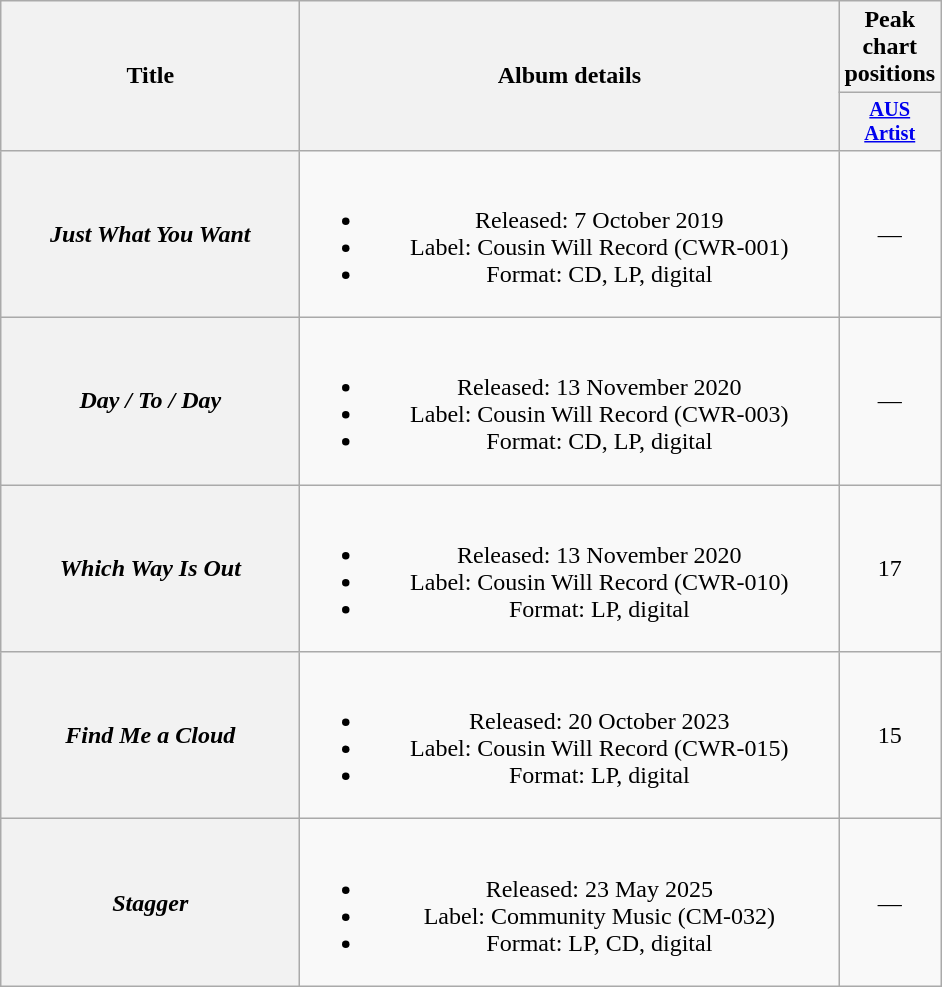<table class="wikitable plainrowheaders" style="text-align:center;" border="1">
<tr>
<th scope="col" rowspan="2" style="width:12em;">Title</th>
<th scope="col" rowspan="2" style="width:22em;">Album details</th>
<th scope="col" colspan="1">Peak chart<br>positions</th>
</tr>
<tr>
<th scope="col" style="width:3em; font-size:85%"><a href='#'>AUS<br>Artist</a><br></th>
</tr>
<tr>
<th scope="row"><em>Just What You Want</em></th>
<td><br><ul><li>Released: 7 October 2019</li><li>Label: Cousin Will Record (CWR-001)</li><li>Format: CD, LP, digital</li></ul></td>
<td>—</td>
</tr>
<tr>
<th scope="row"><em>Day / To / Day</em></th>
<td><br><ul><li>Released: 13 November 2020</li><li>Label: Cousin Will Record (CWR-003)</li><li>Format: CD, LP, digital</li></ul></td>
<td>—</td>
</tr>
<tr>
<th scope="row"><em>Which Way Is Out</em></th>
<td><br><ul><li>Released: 13 November 2020</li><li>Label: Cousin Will Record (CWR-010)</li><li>Format: LP, digital</li></ul></td>
<td>17</td>
</tr>
<tr>
<th scope="row"><em>Find Me a Cloud</em></th>
<td><br><ul><li>Released: 20 October 2023</li><li>Label: Cousin Will Record (CWR-015)</li><li>Format: LP, digital</li></ul></td>
<td>15</td>
</tr>
<tr>
<th scope="row"><em>Stagger</em></th>
<td><br><ul><li>Released: 23 May 2025</li><li>Label: Community Music (CM-032)</li><li>Format: LP, CD, digital</li></ul></td>
<td>—</td>
</tr>
</table>
